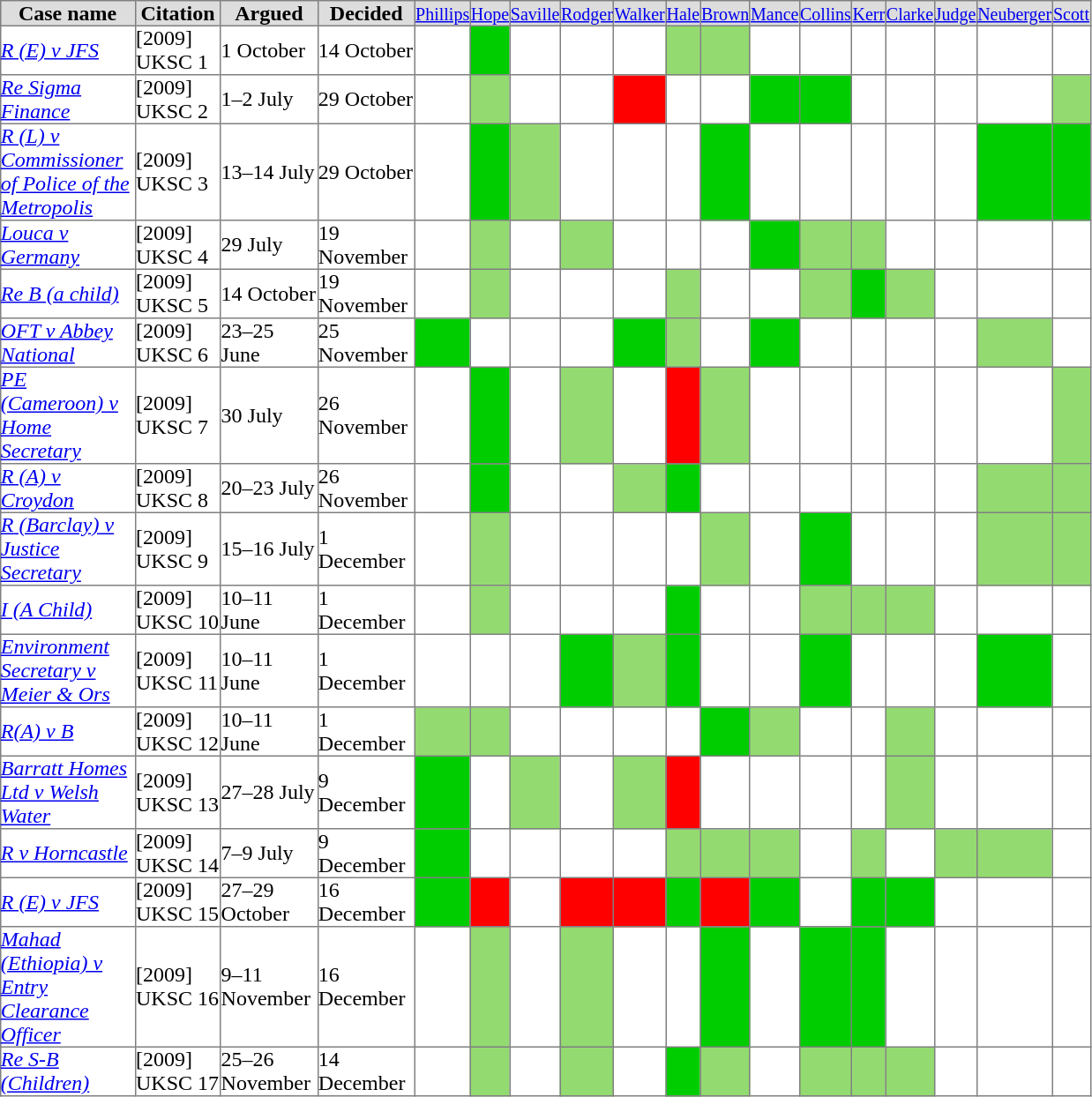<table align=center cellpadding="0" cellspacing="1" border="1" style="border-collapse:collapse;" width=825>
<tr bgcolor=#DDDDDD align=center>
<th width=1200px>Case name</th>
<th width=1000px>Citation</th>
<th width=700px>Argued</th>
<th width=700px>Decided</th>
<td width=50px><small><a href='#'>Phillips</a></small></td>
<td width=50px><small><a href='#'>Hope</a></small></td>
<td width=50px><small><a href='#'>Saville</a></small></td>
<td width=50px><small><a href='#'>Rodger</a></small></td>
<td width=50px><small><a href='#'>Walker</a></small></td>
<td width=50px><small><a href='#'>Hale</a></small></td>
<td width=50px><small><a href='#'>Brown</a></small></td>
<td width=50px><small><a href='#'>Mance</a></small></td>
<td width=50px><small><a href='#'>Collins</a></small></td>
<td width=50px><small><a href='#'>Kerr</a></small></td>
<td width=50px><small><a href='#'>Clarke</a></small></td>
<td width=50px><small><a href='#'>Judge</a></small></td>
<td width=50px><small><a href='#'>Neuberger</a></small></td>
<td width=50px><small><a href='#'>Scott</a></small></td>
</tr>
<tr>
<td><em><a href='#'>R (E) v JFS</a></em></td>
<td>[2009] UKSC 1</td>
<td>1 October</td>
<td>14 October</td>
<td bgcolor=></td>
<td bgcolor=00CD00></td>
<td bgcolor=></td>
<td bgcolor=></td>
<td bgcolor=></td>
<td bgcolor=93DB70></td>
<td bgcolor=93DB70></td>
<td bgcolor=></td>
<td bgcolor=></td>
<td bgcolor=></td>
<td bgcolor=></td>
<td bgcolor=></td>
<td bgcolor=></td>
<td bgcolor=></td>
</tr>
<tr>
<td><em><a href='#'>Re Sigma Finance</a></em></td>
<td>[2009] UKSC 2</td>
<td>1–2 July</td>
<td>29 October</td>
<td bgcolor=></td>
<td bgcolor=93DB70></td>
<td bgcolor=></td>
<td bgcolor=></td>
<td bgcolor=red></td>
<td bgcolor=></td>
<td bgcolor=></td>
<td bgcolor=00CD00></td>
<td bgcolor=00CD00></td>
<td bgcolor=></td>
<td bgcolor=></td>
<td bgcolor=></td>
<td bgcolor=></td>
<td bgcolor=93DB70></td>
</tr>
<tr>
<td><em><a href='#'>R (L) v Commissioner of Police of the Metropolis</a></em></td>
<td>[2009] UKSC 3</td>
<td>13–14 July</td>
<td>29 October</td>
<td bgcolor=></td>
<td bgcolor=00CD00></td>
<td bgcolor=93DB70></td>
<td bgcolor=></td>
<td bgcolor=></td>
<td bgcolor=></td>
<td bgcolor=00CD00></td>
<td bgcolor=></td>
<td bgcolor=></td>
<td bgcolor=></td>
<td bgcolor=></td>
<td bgcolor=></td>
<td bgcolor=00CD00></td>
<td bgcolor=00CD00></td>
</tr>
<tr>
<td><em><a href='#'>Louca v Germany</a></em></td>
<td>[2009] UKSC 4</td>
<td>29 July</td>
<td>19 November</td>
<td bgcolor=></td>
<td bgcolor=93DB70></td>
<td bgcolor=></td>
<td bgcolor=93DB70></td>
<td bgcolor=></td>
<td bgcolor=></td>
<td bgcolor=></td>
<td bgcolor=00CD00></td>
<td bgcolor=93DB70></td>
<td bgcolor=93DB70></td>
<td bgcolor=></td>
<td bgcolor=></td>
<td bgcolor=></td>
<td bgcolor=></td>
</tr>
<tr>
<td><em><a href='#'>Re B (a child)</a></em></td>
<td>[2009] UKSC 5</td>
<td>14 October</td>
<td>19 November</td>
<td bgcolor=></td>
<td bgcolor=93DB70></td>
<td bgcolor=></td>
<td bgcolor=></td>
<td bgcolor=></td>
<td bgcolor=93DB70></td>
<td bgcolor=></td>
<td bgcolor=></td>
<td bgcolor=93DB70></td>
<td bgcolor=00CD00></td>
<td bgcolor=93DB70></td>
<td bgcolor=></td>
<td bgcolor=></td>
<td bgcolor=></td>
</tr>
<tr>
<td><em><a href='#'>OFT v Abbey National</a></em></td>
<td>[2009] UKSC 6</td>
<td>23–25 June</td>
<td>25 November</td>
<td bgcolor=00CD00></td>
<td bgcolor=></td>
<td bgcolor=></td>
<td bgcolor=></td>
<td bgcolor=00CD00></td>
<td bgcolor=93DB70></td>
<td bgcolor=></td>
<td bgcolor=00CD00></td>
<td bgcolor=></td>
<td bgcolor=></td>
<td bgcolor=></td>
<td bgcolor=></td>
<td bgcolor=93DB70></td>
<td bgcolor=></td>
</tr>
<tr>
<td><em><a href='#'>PE (Cameroon) v Home Secretary</a></em></td>
<td>[2009] UKSC 7</td>
<td>30 July</td>
<td>26 November</td>
<td bgcolor=></td>
<td bgcolor=00CD00></td>
<td bgcolor=></td>
<td bgcolor=93DB70></td>
<td bgcolor=></td>
<td bgcolor=red></td>
<td bgcolor=93DB70></td>
<td bgcolor=></td>
<td bgcolor=></td>
<td bgcolor=></td>
<td bgcolor=></td>
<td bgcolor=></td>
<td bgcolor=></td>
<td bgcolor=93DB70></td>
</tr>
<tr>
<td><em><a href='#'>R (A) v Croydon</a></em></td>
<td>[2009] UKSC 8</td>
<td>20–23 July</td>
<td>26 November</td>
<td bgcolor=></td>
<td bgcolor=00CD00></td>
<td bgcolor=></td>
<td bgcolor=></td>
<td bgcolor=93DB70></td>
<td bgcolor=00CD00></td>
<td bgcolor=></td>
<td bgcolor=></td>
<td bgcolor=></td>
<td bgcolor=></td>
<td bgcolor=></td>
<td bgcolor=></td>
<td bgcolor=93DB70></td>
<td bgcolor=93DB70></td>
</tr>
<tr>
<td><em><a href='#'>R (Barclay) v Justice Secretary</a></em></td>
<td>[2009] UKSC 9</td>
<td>15–16 July</td>
<td>1 December</td>
<td bgcolor=></td>
<td bgcolor=93DB70></td>
<td bgcolor=></td>
<td bgcolor=></td>
<td bgcolor=></td>
<td bgcolor=></td>
<td bgcolor=93DB70></td>
<td bgcolor=></td>
<td bgcolor=00CD00></td>
<td bgcolor=></td>
<td bgcolor=></td>
<td bgcolor=></td>
<td bgcolor=93DB70></td>
<td bgcolor=93DB70></td>
</tr>
<tr>
<td><em><a href='#'>I (A Child)</a></em></td>
<td>[2009] UKSC 10</td>
<td>10–11 June</td>
<td>1 December</td>
<td bgcolor=></td>
<td bgcolor=93DB70></td>
<td bgcolor=></td>
<td bgcolor=></td>
<td bgcolor=></td>
<td bgcolor=00CD00></td>
<td bgcolor=></td>
<td bgcolor=></td>
<td bgcolor=93DB70></td>
<td bgcolor=93DB70></td>
<td bgcolor=93DB70></td>
<td bgcolor=></td>
<td bgcolor=></td>
<td bgcolor=></td>
</tr>
<tr>
<td><em><a href='#'>Environment Secretary v Meier & Ors</a></em></td>
<td>[2009] UKSC 11</td>
<td>10–11 June</td>
<td>1 December</td>
<td bgcolor=></td>
<td bgcolor=></td>
<td bgcolor=></td>
<td bgcolor=00CD00></td>
<td bgcolor=93DB70></td>
<td bgcolor=00CD00></td>
<td bgcolor=></td>
<td bgcolor=></td>
<td bgcolor=00CD00></td>
<td bgcolor=></td>
<td bgcolor=></td>
<td bgcolor=></td>
<td bgcolor=00CD00></td>
<td bgcolor=></td>
</tr>
<tr>
<td><em><a href='#'>R(A) v B</a></em></td>
<td>[2009] UKSC 12</td>
<td>10–11 June</td>
<td>1 December</td>
<td bgcolor=93DB70></td>
<td bgcolor=93DB70></td>
<td bgcolor=></td>
<td bgcolor=></td>
<td bgcolor=></td>
<td bgcolor=></td>
<td bgcolor=00CD00></td>
<td bgcolor=93DB70></td>
<td bgcolor=></td>
<td bgcolor=></td>
<td bgcolor=93DB70></td>
<td bgcolor=></td>
<td bgcolor=></td>
<td bgcolor=></td>
</tr>
<tr>
<td><em><a href='#'>Barratt Homes Ltd v Welsh Water</a></em></td>
<td>[2009] UKSC 13</td>
<td>27–28 July</td>
<td>9 December</td>
<td bgcolor=00CD00></td>
<td bgcolor=></td>
<td bgcolor=93DB70></td>
<td bgcolor=></td>
<td bgcolor=93DB70></td>
<td bgcolor=red></td>
<td bgcolor=></td>
<td bgcolor=></td>
<td bgcolor=></td>
<td bgcolor=></td>
<td bgcolor=93DB70></td>
<td bgcolor=></td>
<td bgcolor=></td>
<td bgcolor=></td>
</tr>
<tr>
<td><em><a href='#'>R v Horncastle</a></em></td>
<td>[2009] UKSC 14</td>
<td>7–9 July</td>
<td>9 December</td>
<td bgcolor=00CD00></td>
<td bgcolor=></td>
<td bgcolor=></td>
<td bgcolor=></td>
<td bgcolor=></td>
<td bgcolor=93DB70></td>
<td bgcolor=93DB70></td>
<td bgcolor=93DB70></td>
<td bgcolor=></td>
<td bgcolor=93DB70></td>
<td bgcolor=></td>
<td bgcolor=93DB70></td>
<td bgcolor=93DB70></td>
<td bgcolor=></td>
</tr>
<tr>
<td><em><a href='#'>R (E) v JFS</a></em></td>
<td>[2009] UKSC 15</td>
<td>27–29 October</td>
<td>16 December</td>
<td bgcolor=00CD00></td>
<td bgcolor=red></td>
<td bgcolor=></td>
<td bgcolor=red></td>
<td bgcolor=red></td>
<td bgcolor=00CD00></td>
<td bgcolor=red></td>
<td bgcolor=00CD00></td>
<td bgcolor=></td>
<td bgcolor=00CD00></td>
<td bgcolor=00CD00></td>
<td bgcolor=></td>
<td bgcolor=></td>
<td bgcolor=></td>
</tr>
<tr>
<td><em><a href='#'>Mahad (Ethiopia) v Entry Clearance Officer</a></em> </td>
<td>[2009] UKSC 16</td>
<td>9–11 November</td>
<td>16 December</td>
<td bgcolor=></td>
<td bgcolor=93DB70></td>
<td bgcolor=></td>
<td bgcolor=93DB70></td>
<td bgcolor=></td>
<td bgcolor=></td>
<td bgcolor=00CD00></td>
<td bgcolor=></td>
<td bgcolor=00CD00></td>
<td bgcolor=00CD00></td>
<td bgcolor=></td>
<td bgcolor=></td>
<td bgcolor=></td>
<td bgcolor=></td>
</tr>
<tr>
<td><em><a href='#'>Re S-B (Children)</a></em></td>
<td>[2009] UKSC 17</td>
<td>25–26 November</td>
<td>14 December</td>
<td bgcolor=></td>
<td bgcolor=93DB70></td>
<td bgcolor=></td>
<td bgcolor=93DB70></td>
<td bgcolor=></td>
<td bgcolor=00CD00></td>
<td bgcolor=93DB70></td>
<td bgcolor=></td>
<td bgcolor=93DB70></td>
<td bgcolor=93DB70></td>
<td bgcolor=93DB70></td>
<td bgcolor=></td>
<td bgcolor=></td>
<td bgcolor=></td>
</tr>
</table>
